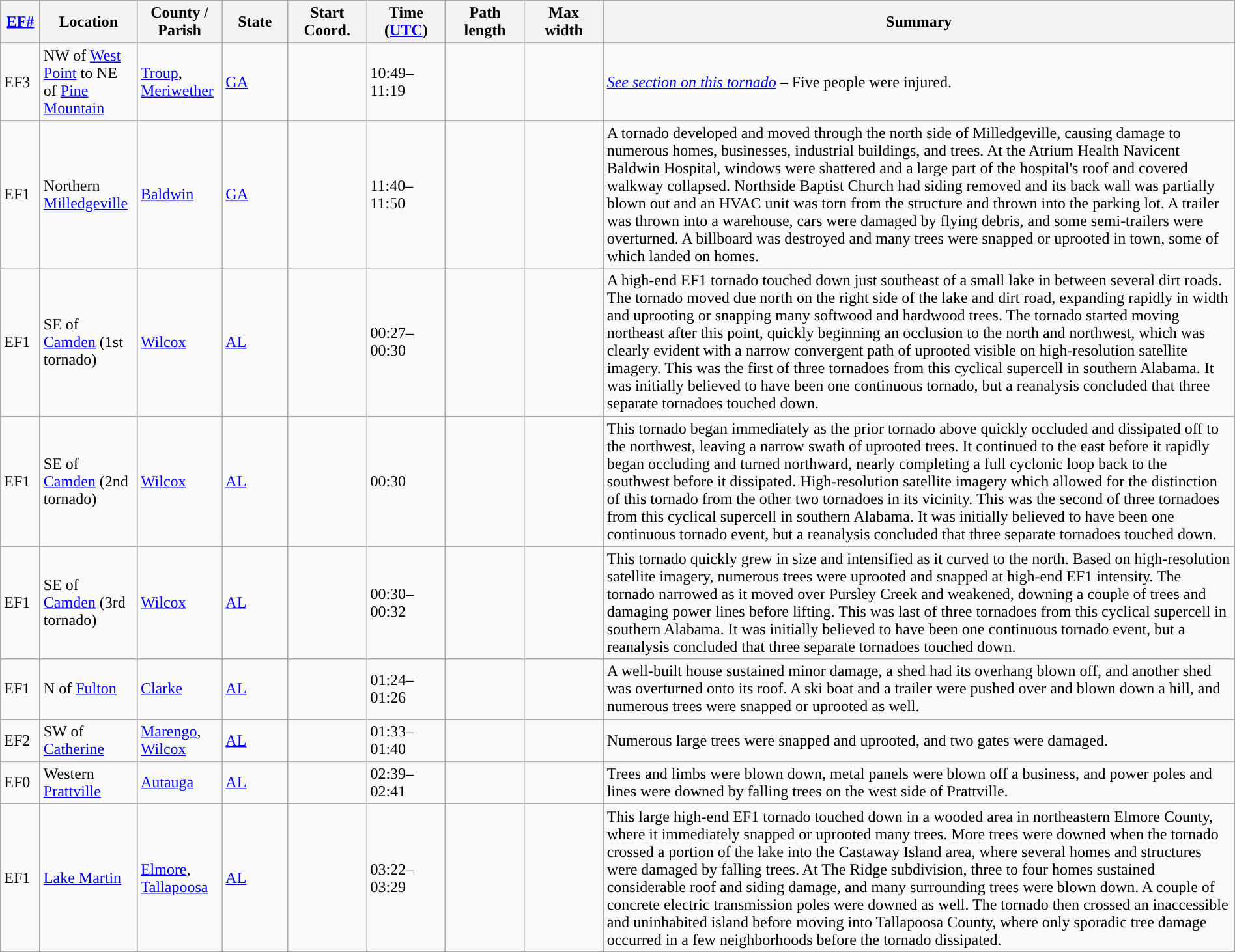<table class="wikitable sortable" style="width:100%;">
<tr>
<th scope="col" style="width:3%; text-align:center;"><a href='#'>EF#</a></th>
<th scope="col" style="width:7%; text-align:center;" class="unsortable">Location</th>
<th scope="col" style="width:6%; text-align:center;" class="unsortable">County / Parish</th>
<th scope="col" style="width:5%; text-align:center;">State</th>
<th scope="col" style="width:6%; text-align:center;">Start Coord.</th>
<th scope="col" style="width:6%; text-align:center;">Time (<a href='#'>UTC</a>)</th>
<th scope="col" style="width:6%; text-align:center;">Path length</th>
<th scope="col" style="width:6%; text-align:center;">Max width</th>
<th scope="col" class="unsortable" style="width:48%; text-align:center;">Summary</th>
</tr>
<tr>
<td>EF3</td>
<td>NW of <a href='#'>West Point</a> to NE of <a href='#'>Pine Mountain</a></td>
<td><a href='#'>Troup</a>, <a href='#'>Meriwether</a></td>
<td><a href='#'>GA</a></td>
<td></td>
<td>10:49–11:19</td>
<td></td>
<td></td>
<td><em><a href='#'>See section on this tornado</a></em> – Five people were injured.</td>
</tr>
<tr>
<td>EF1</td>
<td>Northern <a href='#'>Milledgeville</a></td>
<td><a href='#'>Baldwin</a></td>
<td><a href='#'>GA</a></td>
<td></td>
<td>11:40–11:50</td>
<td></td>
<td></td>
<td>A tornado developed and moved through the north side of Milledgeville, causing damage to numerous homes, businesses, industrial buildings, and trees. At the Atrium Health Navicent Baldwin Hospital, windows were shattered and a large part of the hospital's roof and covered walkway collapsed. Northside Baptist Church had siding removed and its back wall was partially blown out and an HVAC unit was torn from the structure and thrown into the parking lot. A trailer was thrown into a warehouse, cars were damaged by flying debris, and some semi-trailers were overturned. A billboard was destroyed and many trees were snapped or uprooted in town, some of which landed on homes.</td>
</tr>
<tr>
<td>EF1</td>
<td>SE of <a href='#'>Camden</a> (1st tornado)</td>
<td><a href='#'>Wilcox</a></td>
<td><a href='#'>AL</a></td>
<td></td>
<td>00:27–00:30</td>
<td></td>
<td></td>
<td>A high-end EF1 tornado touched down just southeast of a small lake in between several dirt roads. The tornado moved due north on the right side of the lake and dirt road, expanding rapidly in width and uprooting or snapping many softwood and hardwood trees. The tornado started moving northeast after this point, quickly beginning an occlusion to the north and northwest, which was clearly evident with a narrow convergent path of uprooted visible on high-resolution satellite imagery. This was the first of three tornadoes from this cyclical supercell in southern Alabama. It was initially believed to have been one continuous tornado, but a reanalysis concluded that three separate tornadoes touched down.</td>
</tr>
<tr>
<td>EF1</td>
<td>SE of <a href='#'>Camden</a> (2nd tornado)</td>
<td><a href='#'>Wilcox</a></td>
<td><a href='#'>AL</a></td>
<td></td>
<td>00:30</td>
<td></td>
<td></td>
<td>This tornado began immediately as the prior tornado above quickly occluded and dissipated off to the northwest, leaving a narrow swath of uprooted trees. It continued to the east before it rapidly began occluding and turned northward, nearly completing a full cyclonic loop back to the southwest before it dissipated. High-resolution satellite imagery which allowed for the distinction of this tornado from the other two tornadoes in its vicinity. This was the second of three tornadoes from this cyclical supercell in southern Alabama. It was initially believed to have been one continuous tornado event, but a reanalysis concluded that three separate tornadoes touched down.</td>
</tr>
<tr>
<td>EF1</td>
<td>SE of <a href='#'>Camden</a> (3rd tornado)</td>
<td><a href='#'>Wilcox</a></td>
<td><a href='#'>AL</a></td>
<td></td>
<td>00:30–00:32</td>
<td></td>
<td></td>
<td>This tornado quickly grew in size and intensified as it curved to the north. Based on high-resolution satellite imagery, numerous trees were uprooted and snapped at high-end EF1 intensity. The tornado narrowed as it moved over Pursley Creek and weakened, downing a couple of trees and damaging power lines before lifting. This was last of three tornadoes from this cyclical supercell in southern Alabama. It was initially believed to have been one continuous tornado event, but a reanalysis concluded that three separate tornadoes touched down.</td>
</tr>
<tr>
<td>EF1</td>
<td>N of <a href='#'>Fulton</a></td>
<td><a href='#'>Clarke</a></td>
<td><a href='#'>AL</a></td>
<td></td>
<td>01:24–01:26</td>
<td></td>
<td></td>
<td>A well-built house sustained minor damage, a shed had its overhang blown off, and another shed was overturned onto its roof. A ski boat and a trailer were pushed over and blown down a hill, and numerous trees were snapped or uprooted as well.</td>
</tr>
<tr>
<td>EF2</td>
<td>SW of <a href='#'>Catherine</a></td>
<td><a href='#'>Marengo</a>, <a href='#'>Wilcox</a></td>
<td><a href='#'>AL</a></td>
<td></td>
<td>01:33–01:40</td>
<td></td>
<td></td>
<td>Numerous large trees were snapped and uprooted, and two gates were damaged.</td>
</tr>
<tr>
<td>EF0</td>
<td>Western <a href='#'>Prattville</a></td>
<td><a href='#'>Autauga</a></td>
<td><a href='#'>AL</a></td>
<td></td>
<td>02:39–02:41</td>
<td></td>
<td></td>
<td>Trees and limbs were blown down, metal panels were blown off a business, and power poles and lines were downed by falling trees on the west side of Prattville.</td>
</tr>
<tr>
<td>EF1</td>
<td><a href='#'>Lake Martin</a></td>
<td><a href='#'>Elmore</a>, <a href='#'>Tallapoosa</a></td>
<td><a href='#'>AL</a></td>
<td></td>
<td>03:22–03:29</td>
<td></td>
<td></td>
<td>This large high-end EF1 tornado touched down in a wooded area in northeastern Elmore County, where it immediately snapped or uprooted many trees. More trees were downed when the tornado crossed a portion of the lake into the Castaway Island area, where several homes and structures were damaged by falling trees. At The Ridge subdivision, three to four homes sustained considerable roof and siding damage, and many surrounding trees were blown down. A couple of concrete electric transmission poles were downed as well. The tornado then crossed an inaccessible and uninhabited island before moving into Tallapoosa County, where only sporadic tree damage occurred in a few neighborhoods before the tornado dissipated.</td>
</tr>
<tr>
</tr>
</table>
